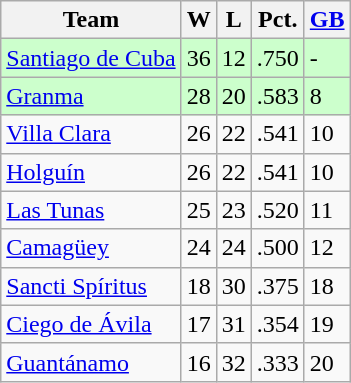<table class="wikitable">
<tr>
<th>Team</th>
<th>W</th>
<th>L</th>
<th>Pct.</th>
<th><a href='#'>GB</a></th>
</tr>
<tr style="background-color:#ccffcc;">
<td><a href='#'>Santiago de Cuba</a></td>
<td>36</td>
<td>12</td>
<td>.750</td>
<td>-</td>
</tr>
<tr style="background-color:#ccffcc;">
<td><a href='#'>Granma</a></td>
<td>28</td>
<td>20</td>
<td>.583</td>
<td>8</td>
</tr>
<tr>
<td><a href='#'>Villa Clara</a></td>
<td>26</td>
<td>22</td>
<td>.541</td>
<td>10</td>
</tr>
<tr>
<td><a href='#'>Holguín</a></td>
<td>26</td>
<td>22</td>
<td>.541</td>
<td>10</td>
</tr>
<tr>
<td><a href='#'>Las Tunas</a></td>
<td>25</td>
<td>23</td>
<td>.520</td>
<td>11</td>
</tr>
<tr>
<td><a href='#'>Camagüey</a></td>
<td>24</td>
<td>24</td>
<td>.500</td>
<td>12</td>
</tr>
<tr>
<td><a href='#'>Sancti Spíritus</a></td>
<td>18</td>
<td>30</td>
<td>.375</td>
<td>18</td>
</tr>
<tr>
<td><a href='#'>Ciego de Ávila</a></td>
<td>17</td>
<td>31</td>
<td>.354</td>
<td>19</td>
</tr>
<tr>
<td><a href='#'>Guantánamo</a></td>
<td>16</td>
<td>32</td>
<td>.333</td>
<td>20</td>
</tr>
</table>
